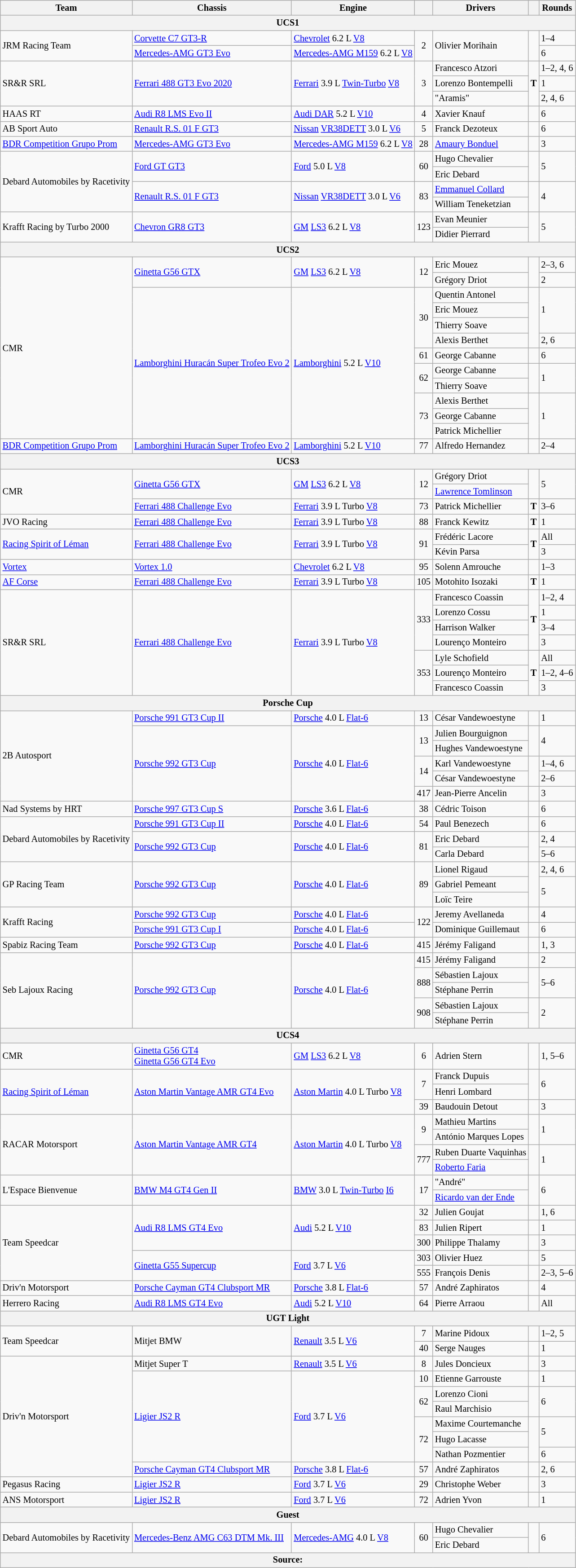<table class="wikitable" style="font-size: 85%;">
<tr>
<th>Team</th>
<th>Chassis</th>
<th>Engine</th>
<th></th>
<th>Drivers</th>
<th></th>
<th>Rounds</th>
</tr>
<tr>
<th colspan=7>UCS1</th>
</tr>
<tr>
<td rowspan=2> JRM Racing Team</td>
<td><a href='#'>Corvette C7 GT3-R</a></td>
<td><a href='#'>Chevrolet</a> 6.2 L <a href='#'>V8</a></td>
<td rowspan=2 align=center>2</td>
<td rowspan=2> Olivier Morihain</td>
<td rowspan=2></td>
<td>1–4</td>
</tr>
<tr>
<td><a href='#'>Mercedes-AMG GT3 Evo</a></td>
<td><a href='#'>Mercedes-AMG M159</a> 6.2 L <a href='#'>V8</a></td>
<td>6</td>
</tr>
<tr>
<td rowspan=3> SR&R SRL</td>
<td rowspan=3><a href='#'>Ferrari 488 GT3 Evo 2020</a></td>
<td rowspan=3><a href='#'>Ferrari</a> 3.9 L <a href='#'>Twin-Turbo</a> <a href='#'>V8</a></td>
<td rowspan=3 align=center>3</td>
<td> Francesco Atzori</td>
<td rowspan=3 align=center><strong><span>T</span></strong></td>
<td>1–2, 4, 6</td>
</tr>
<tr>
<td> Lorenzo Bontempelli</td>
<td>1</td>
</tr>
<tr>
<td> "Aramis"</td>
<td>2, 4, 6</td>
</tr>
<tr>
<td> HAAS RT</td>
<td><a href='#'>Audi R8 LMS Evo II</a></td>
<td><a href='#'>Audi DAR</a> 5.2 L <a href='#'>V10</a></td>
<td align="center">4</td>
<td> Xavier Knauf</td>
<td></td>
<td>6</td>
</tr>
<tr>
<td> AB Sport Auto</td>
<td><a href='#'>Renault R.S. 01 F GT3</a></td>
<td><a href='#'>Nissan</a> <a href='#'>VR38DETT</a> 3.0 L <a href='#'>V6</a></td>
<td align=center>5</td>
<td> Franck Dezoteux</td>
<td></td>
<td>6</td>
</tr>
<tr>
<td> <a href='#'>BDR Competition Grupo Prom</a></td>
<td><a href='#'>Mercedes-AMG GT3 Evo</a></td>
<td><a href='#'>Mercedes-AMG M159</a> 6.2 L <a href='#'>V8</a></td>
<td align="center">28</td>
<td> <a href='#'>Amaury Bonduel</a></td>
<td></td>
<td>3</td>
</tr>
<tr>
<td rowspan=4> Debard Automobiles by Racetivity</td>
<td rowspan=2><a href='#'>Ford GT GT3</a></td>
<td rowspan=2><a href='#'>Ford</a> 5.0 L <a href='#'>V8</a></td>
<td rowspan=2 align=center>60</td>
<td> Hugo Chevalier</td>
<td rowspan=2></td>
<td rowspan=2>5</td>
</tr>
<tr>
<td> Eric Debard</td>
</tr>
<tr>
<td rowspan=2><a href='#'>Renault R.S. 01 F GT3</a></td>
<td rowspan=2><a href='#'>Nissan</a> <a href='#'>VR38DETT</a> 3.0 L <a href='#'>V6</a></td>
<td rowspan=2 align=center>83</td>
<td> <a href='#'>Emmanuel Collard</a></td>
<td rowspan=2></td>
<td rowspan=2>4</td>
</tr>
<tr>
<td> William Teneketzian</td>
</tr>
<tr>
<td rowspan=2> Krafft Racing by Turbo 2000</td>
<td rowspan=2><a href='#'>Chevron GR8 GT3</a></td>
<td rowspan=2><a href='#'>GM</a> <a href='#'>LS3</a> 6.2 L <a href='#'>V8</a></td>
<td rowspan=2 align=center>123</td>
<td> Evan Meunier</td>
<td rowspan=2></td>
<td rowspan=2>5</td>
</tr>
<tr>
<td> Didier Pierrard</td>
</tr>
<tr>
<th colspan=7>UCS2</th>
</tr>
<tr>
<td rowspan=12> CMR</td>
<td rowspan=2><a href='#'>Ginetta G56 GTX</a></td>
<td rowspan=2><a href='#'>GM</a> <a href='#'>LS3</a> 6.2 L <a href='#'>V8</a></td>
<td rowspan=2 align=center>12</td>
<td> Eric Mouez</td>
<td rowspan=2></td>
<td>2–3, 6</td>
</tr>
<tr>
<td> Grégory Driot</td>
<td>2</td>
</tr>
<tr>
<td rowspan=10><a href='#'>Lamborghini Huracán Super Trofeo Evo 2</a></td>
<td rowspan=10><a href='#'>Lamborghini</a> 5.2 L <a href='#'>V10</a></td>
<td rowspan=4 align=center>30</td>
<td> Quentin Antonel</td>
<td rowspan=4></td>
<td rowspan=3>1</td>
</tr>
<tr>
<td> Eric Mouez</td>
</tr>
<tr>
<td> Thierry Soave</td>
</tr>
<tr>
<td> Alexis Berthet</td>
<td>2, 6</td>
</tr>
<tr>
<td align=center>61</td>
<td> George Cabanne</td>
<td></td>
<td>6</td>
</tr>
<tr>
<td rowspan=2 align=center>62</td>
<td> George Cabanne</td>
<td rowspan=2></td>
<td rowspan=2>1</td>
</tr>
<tr>
<td> Thierry Soave</td>
</tr>
<tr>
<td rowspan=3 align=center>73</td>
<td> Alexis Berthet</td>
<td rowspan=3></td>
<td rowspan=3>1</td>
</tr>
<tr>
<td> George Cabanne</td>
</tr>
<tr>
<td> Patrick Michellier</td>
</tr>
<tr>
<td> <a href='#'>BDR Competition Grupo Prom</a></td>
<td><a href='#'>Lamborghini Huracán Super Trofeo Evo 2</a></td>
<td><a href='#'>Lamborghini</a> 5.2 L <a href='#'>V10</a></td>
<td align=center>77</td>
<td> Alfredo Hernandez</td>
<td></td>
<td>2–4</td>
</tr>
<tr>
<th colspan=7>UCS3</th>
</tr>
<tr>
<td rowspan=3> CMR</td>
<td rowspan=2><a href='#'>Ginetta G56 GTX</a></td>
<td rowspan=2><a href='#'>GM</a> <a href='#'>LS3</a> 6.2 L <a href='#'>V8</a></td>
<td rowspan=2 align=center>12</td>
<td> Grégory Driot</td>
<td rowspan=2></td>
<td rowspan=2>5</td>
</tr>
<tr>
<td> <a href='#'>Lawrence Tomlinson</a></td>
</tr>
<tr>
<td><a href='#'>Ferrari 488 Challenge Evo</a></td>
<td><a href='#'>Ferrari</a> 3.9 L Turbo <a href='#'>V8</a></td>
<td align="center">73</td>
<td> Patrick Michellier</td>
<td align="center"><strong><span>T</span></strong></td>
<td>3–6</td>
</tr>
<tr>
<td> JVO Racing</td>
<td><a href='#'>Ferrari 488 Challenge Evo</a></td>
<td><a href='#'>Ferrari</a> 3.9 L Turbo <a href='#'>V8</a></td>
<td align=center>88</td>
<td> Franck Kewitz</td>
<td align=center><strong><span>T</span></strong></td>
<td>1</td>
</tr>
<tr>
<td rowspan=2> <a href='#'>Racing Spirit of Léman</a></td>
<td rowspan=2><a href='#'>Ferrari 488 Challenge Evo</a></td>
<td rowspan=2><a href='#'>Ferrari</a> 3.9 L Turbo <a href='#'>V8</a></td>
<td rowspan=2 align="center">91</td>
<td> Frédéric Lacore</td>
<td rowspan=2 align="center"><strong><span>T</span></strong></td>
<td>All</td>
</tr>
<tr>
<td> Kévin Parsa</td>
<td>3</td>
</tr>
<tr>
<td> <a href='#'>Vortex</a></td>
<td><a href='#'>Vortex 1.0</a></td>
<td><a href='#'>Chevrolet</a> 6.2 L <a href='#'>V8</a></td>
<td align=center>95</td>
<td> Solenn Amrouche</td>
<td></td>
<td>1–3</td>
</tr>
<tr>
<td> <a href='#'>AF Corse</a></td>
<td><a href='#'>Ferrari 488 Challenge Evo</a></td>
<td><a href='#'>Ferrari</a> 3.9 L Turbo <a href='#'>V8</a></td>
<td align=center>105</td>
<td> Motohito Isozaki</td>
<td align=center><strong><span>T</span></strong></td>
<td>1</td>
</tr>
<tr>
<td rowspan="7"> SR&R SRL</td>
<td rowspan="7"><a href='#'>Ferrari 488 Challenge Evo</a></td>
<td rowspan="7"><a href='#'>Ferrari</a> 3.9 L Turbo <a href='#'>V8</a></td>
<td rowspan="4" align="center">333</td>
<td> Francesco Coassin</td>
<td rowspan="4" align="center"><strong><span>T</span></strong></td>
<td>1–2, 4</td>
</tr>
<tr>
<td> Lorenzo Cossu</td>
<td>1</td>
</tr>
<tr>
<td> Harrison Walker</td>
<td>3–4</td>
</tr>
<tr>
<td> Lourenço Monteiro</td>
<td>3</td>
</tr>
<tr>
<td rowspan="3" align="center">353</td>
<td> Lyle Schofield</td>
<td rowspan="3" align="center"><strong><span>T</span></strong></td>
<td>All</td>
</tr>
<tr>
<td> Lourenço Monteiro</td>
<td>1–2, 4–6</td>
</tr>
<tr>
<td> Francesco Coassin</td>
<td>3</td>
</tr>
<tr>
<th colspan=7>Porsche Cup</th>
</tr>
<tr>
<td rowspan="6"> 2B Autosport</td>
<td><a href='#'>Porsche 991 GT3 Cup II</a></td>
<td><a href='#'>Porsche</a> 4.0 L <a href='#'>Flat-6</a></td>
<td align=center>13</td>
<td> César Vandewoestyne</td>
<td></td>
<td>1</td>
</tr>
<tr>
<td rowspan=5><a href='#'>Porsche 992 GT3 Cup</a></td>
<td rowspan=5><a href='#'>Porsche</a> 4.0 L <a href='#'>Flat-6</a></td>
<td rowspan=2 align=center>13</td>
<td> Julien Bourguignon</td>
<td rowspan=2></td>
<td rowspan=2>4</td>
</tr>
<tr>
<td> Hughes Vandewoestyne</td>
</tr>
<tr>
<td rowspan=2 align=center>14</td>
<td> Karl Vandewoestyne</td>
<td rowspan=2></td>
<td>1–4, 6</td>
</tr>
<tr>
<td> César Vandewoestyne</td>
<td>2–6</td>
</tr>
<tr>
<td align="center">417</td>
<td> Jean-Pierre Ancelin</td>
<td></td>
<td>3</td>
</tr>
<tr>
<td> Nad Systems by HRT</td>
<td><a href='#'>Porsche 997 GT3 Cup S</a></td>
<td><a href='#'>Porsche</a> 3.6 L <a href='#'>Flat-6</a></td>
<td align=center>38</td>
<td> Cédric Toison</td>
<td></td>
<td>6</td>
</tr>
<tr>
<td rowspan=3> Debard Automobiles by Racetivity</td>
<td><a href='#'>Porsche 991 GT3 Cup II</a></td>
<td><a href='#'>Porsche</a> 4.0 L <a href='#'>Flat-6</a></td>
<td align=center>54</td>
<td> Paul Benezech</td>
<td></td>
<td>6</td>
</tr>
<tr>
<td rowspan=2><a href='#'>Porsche 992 GT3 Cup</a></td>
<td rowspan=2><a href='#'>Porsche</a> 4.0 L <a href='#'>Flat-6</a></td>
<td rowspan=2 align=center>81</td>
<td> Eric Debard</td>
<td rowspan=2></td>
<td>2, 4</td>
</tr>
<tr>
<td> Carla Debard</td>
<td>5–6</td>
</tr>
<tr>
<td rowspan=3> GP Racing Team</td>
<td rowspan=3><a href='#'>Porsche 992 GT3 Cup</a></td>
<td rowspan=3><a href='#'>Porsche</a> 4.0 L <a href='#'>Flat-6</a></td>
<td rowspan=3 align=center>89</td>
<td> Lionel Rigaud</td>
<td rowspan=3></td>
<td>2, 4, 6</td>
</tr>
<tr>
<td> Gabriel Pemeant</td>
<td rowspan=2>5</td>
</tr>
<tr>
<td> Loïc Teire</td>
</tr>
<tr>
<td rowspan=2> Krafft Racing</td>
<td><a href='#'>Porsche 992 GT3 Cup</a></td>
<td><a href='#'>Porsche</a> 4.0 L <a href='#'>Flat-6</a></td>
<td rowspan=2 align=center>122</td>
<td> Jeremy Avellaneda</td>
<td></td>
<td>4</td>
</tr>
<tr>
<td><a href='#'>Porsche 991 GT3 Cup I</a></td>
<td><a href='#'>Porsche</a> 4.0 L <a href='#'>Flat-6</a></td>
<td> Dominique Guillemaut</td>
<td></td>
<td>6</td>
</tr>
<tr>
<td> Spabiz Racing Team</td>
<td><a href='#'>Porsche 992 GT3 Cup</a></td>
<td><a href='#'>Porsche</a> 4.0 L <a href='#'>Flat-6</a></td>
<td align=center>415</td>
<td> Jérémy Faligand</td>
<td></td>
<td>1, 3</td>
</tr>
<tr>
<td rowspan=5> Seb Lajoux Racing</td>
<td rowspan=5><a href='#'>Porsche 992 GT3 Cup</a></td>
<td rowspan=5><a href='#'>Porsche</a> 4.0 L <a href='#'>Flat-6</a></td>
<td align=center>415</td>
<td> Jérémy Faligand</td>
<td></td>
<td>2</td>
</tr>
<tr>
<td rowspan=2 align=center>888</td>
<td> Sébastien Lajoux</td>
<td rowspan=2></td>
<td rowspan=2>5–6</td>
</tr>
<tr>
<td> Stéphane Perrin</td>
</tr>
<tr>
<td rowspan=2 align=center>908</td>
<td> Sébastien Lajoux</td>
<td rowspan=2></td>
<td rowspan=2>2</td>
</tr>
<tr>
<td> Stéphane Perrin</td>
</tr>
<tr>
<th colspan=7>UCS4</th>
</tr>
<tr>
<td> CMR</td>
<td><a href='#'>Ginetta G56 GT4</a> <small></small><br><a href='#'>Ginetta G56 GT4 Evo</a> <small></small></td>
<td><a href='#'>GM</a> <a href='#'>LS3</a> 6.2 L <a href='#'>V8</a></td>
<td align=center>6</td>
<td> Adrien Stern</td>
<td></td>
<td>1, 5–6</td>
</tr>
<tr>
<td rowspan=3> <a href='#'>Racing Spirit of Léman</a></td>
<td rowspan=3><a href='#'>Aston Martin Vantage AMR GT4 Evo</a></td>
<td rowspan=3><a href='#'>Aston Martin</a> 4.0 L Turbo <a href='#'>V8</a></td>
<td rowspan=2 align=center>7</td>
<td> Franck Dupuis</td>
<td rowspan=2></td>
<td rowspan=2>6</td>
</tr>
<tr>
<td> Henri Lombard</td>
</tr>
<tr>
<td align="center">39</td>
<td> Baudouin Detout</td>
<td></td>
<td>3</td>
</tr>
<tr>
<td rowspan=4> RACAR Motorsport</td>
<td rowspan=4><a href='#'>Aston Martin Vantage AMR GT4</a></td>
<td rowspan=4><a href='#'>Aston Martin</a> 4.0 L Turbo <a href='#'>V8</a></td>
<td rowspan=2 align=center>9</td>
<td> Mathieu Martins</td>
<td rowspan=2></td>
<td rowspan=2>1</td>
</tr>
<tr>
<td> António Marques Lopes</td>
</tr>
<tr>
<td rowspan=2 align=center>777</td>
<td> Ruben Duarte Vaquinhas</td>
<td rowspan=2></td>
<td rowspan=2>1</td>
</tr>
<tr>
<td> <a href='#'>Roberto Faria</a></td>
</tr>
<tr>
<td rowspan=2> L'Espace Bienvenue</td>
<td rowspan=2><a href='#'>BMW M4 GT4 Gen II</a></td>
<td rowspan=2><a href='#'>BMW</a> 3.0 L <a href='#'>Twin-Turbo</a> <a href='#'>I6</a></td>
<td rowspan=2 align=center>17</td>
<td> "André"</td>
<td rowspan=2></td>
<td rowspan=2>6</td>
</tr>
<tr>
<td> <a href='#'>Ricardo van der Ende</a></td>
</tr>
<tr>
<td rowspan="5"> Team Speedcar</td>
<td rowspan="3"><a href='#'>Audi R8 LMS GT4 Evo</a></td>
<td rowspan="3"><a href='#'>Audi</a> 5.2 L <a href='#'>V10</a></td>
<td align=center>32</td>
<td> Julien Goujat</td>
<td></td>
<td>1, 6</td>
</tr>
<tr>
<td align=center>83</td>
<td> Julien Ripert</td>
<td></td>
<td>1</td>
</tr>
<tr>
<td align="center">300</td>
<td> Philippe Thalamy</td>
<td></td>
<td>3</td>
</tr>
<tr>
<td rowspan=2><a href='#'>Ginetta G55 Supercup</a></td>
<td rowspan=2><a href='#'>Ford</a> 3.7 L <a href='#'>V6</a></td>
<td align="center">303</td>
<td> Olivier Huez</td>
<td></td>
<td>5</td>
</tr>
<tr>
<td align="center">555</td>
<td> François Denis</td>
<td></td>
<td>2–3, 5–6</td>
</tr>
<tr>
<td> Driv'n Motorsport</td>
<td><a href='#'>Porsche Cayman GT4 Clubsport MR</a></td>
<td><a href='#'>Porsche</a> 3.8 L <a href='#'>Flat-6</a></td>
<td align="center">57</td>
<td> André Zaphiratos</td>
<td></td>
<td>4</td>
</tr>
<tr>
<td> Herrero Racing</td>
<td><a href='#'>Audi R8 LMS GT4 Evo</a></td>
<td><a href='#'>Audi</a> 5.2 L <a href='#'>V10</a></td>
<td align="center">64</td>
<td> Pierre Arraou</td>
<td></td>
<td>All</td>
</tr>
<tr>
<th colspan=7>UGT Light</th>
</tr>
<tr>
<td rowspan=2> Team Speedcar</td>
<td rowspan=2>Mitjet BMW</td>
<td rowspan=2><a href='#'>Renault</a> 3.5 L <a href='#'>V6</a></td>
<td align=center>7</td>
<td> Marine Pidoux</td>
<td></td>
<td>1–2, 5</td>
</tr>
<tr>
<td align=center>40</td>
<td> Serge Nauges</td>
<td></td>
<td>1</td>
</tr>
<tr>
<td rowspan=8> Driv'n Motorsport</td>
<td>Mitjet Super T</td>
<td><a href='#'>Renault</a> 3.5 L <a href='#'>V6</a></td>
<td align="center">8</td>
<td> Jules Doncieux</td>
<td></td>
<td>3</td>
</tr>
<tr>
<td rowspan=6><a href='#'>Ligier JS2 R</a></td>
<td rowspan=6><a href='#'>Ford</a> 3.7 L <a href='#'>V6</a></td>
<td align=center>10</td>
<td> Etienne Garrouste</td>
<td></td>
<td>1</td>
</tr>
<tr>
<td rowspan=2 align=center>62</td>
<td> Lorenzo Cioni</td>
<td rowspan=2></td>
<td rowspan=2>6</td>
</tr>
<tr>
<td> Raul Marchisio</td>
</tr>
<tr>
<td rowspan=3 align=center>72</td>
<td> Maxime Courtemanche</td>
<td rowspan=3></td>
<td rowspan=2>5</td>
</tr>
<tr>
<td> Hugo Lacasse</td>
</tr>
<tr>
<td> Nathan Pozmentier</td>
<td>6</td>
</tr>
<tr>
<td><a href='#'>Porsche Cayman GT4 Clubsport MR</a></td>
<td><a href='#'>Porsche</a> 3.8 L <a href='#'>Flat-6</a></td>
<td align="center">57</td>
<td> André Zaphiratos</td>
<td></td>
<td>2, 6</td>
</tr>
<tr>
<td> Pegasus Racing</td>
<td><a href='#'>Ligier JS2 R</a></td>
<td><a href='#'>Ford</a> 3.7 L <a href='#'>V6</a></td>
<td align="center">29</td>
<td> Christophe Weber</td>
<td></td>
<td>3</td>
</tr>
<tr>
<td> ANS Motorsport</td>
<td><a href='#'>Ligier JS2 R</a></td>
<td><a href='#'>Ford</a> 3.7 L <a href='#'>V6</a></td>
<td align=center>72</td>
<td> Adrien Yvon</td>
<td></td>
<td>1</td>
</tr>
<tr>
<th colspan=7>Guest</th>
</tr>
<tr>
<td rowspan=2> Debard Automobiles by Racetivity</td>
<td rowspan=2><a href='#'>Mercedes-Benz AMG C63 DTM Mk. III</a></td>
<td rowspan=2><a href='#'>Mercedes-AMG</a> 4.0 L <a href='#'>V8</a></td>
<td rowspan=2 align=center>60</td>
<td> Hugo Chevalier</td>
<td rowspan=2></td>
<td rowspan=2>6</td>
</tr>
<tr>
<td> Eric Debard</td>
</tr>
<tr>
<th colspan=7>Source:</th>
</tr>
</table>
